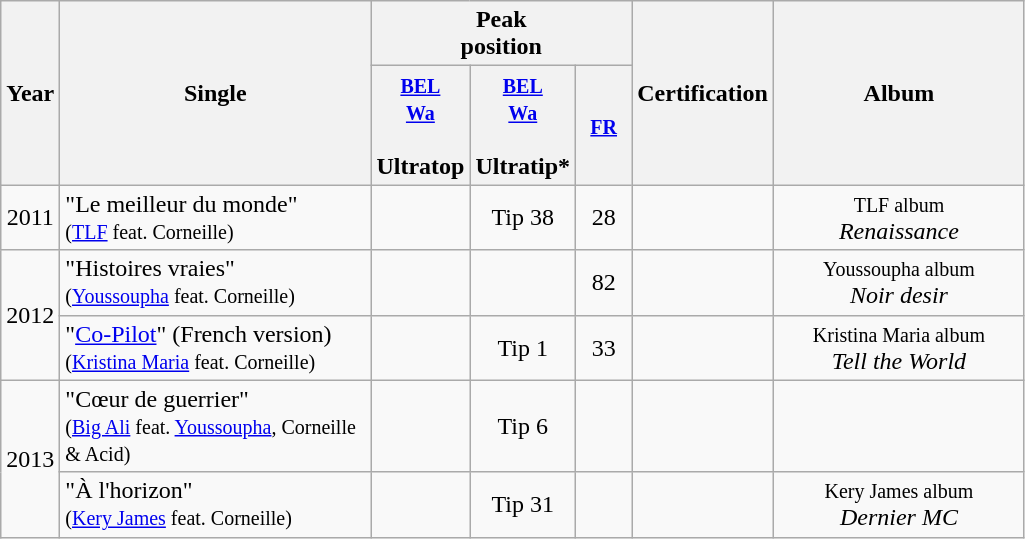<table class="wikitable">
<tr>
<th align="center" rowspan="2" width="10">Year</th>
<th align="center" rowspan="2" width="200">Single</th>
<th align="center" colspan="3">Peak<br>position</th>
<th align="center" rowspan="2" width="40">Certification</th>
<th align="center" rowspan="2" width="160">Album</th>
</tr>
<tr>
<th width="30"><small><a href='#'>BEL <br>Wa</a></small><br><br>Ultratop</th>
<th width="30"><small><a href='#'>BEL <br>Wa</a></small><br><br>Ultratip*</th>
<th width="30"><small><a href='#'>FR</a></small><br></th>
</tr>
<tr>
<td align="center" rowspan="1">2011</td>
<td>"Le meilleur du monde" <br><small> (<a href='#'>TLF</a> feat. Corneille)</small></td>
<td align="center"></td>
<td align="center">Tip 38</td>
<td align="center">28</td>
<td align="center"></td>
<td align="center" rowspan=1><small>TLF album</small><br><em>Renaissance</em></td>
</tr>
<tr>
<td align="center" rowspan="2">2012</td>
<td>"Histoires vraies" <br><small> (<a href='#'>Youssoupha</a> feat. Corneille)</small></td>
<td align="center"></td>
<td align="center"></td>
<td align="center">82</td>
<td align="center"></td>
<td align="center" rowspan=1><small>Youssoupha album</small><br><em>Noir desir</em></td>
</tr>
<tr>
<td>"<a href='#'>Co-Pilot</a>" (French version) <br><small> (<a href='#'>Kristina Maria</a> feat. Corneille)</small></td>
<td align="center"></td>
<td align="center">Tip 1</td>
<td align="center">33</td>
<td align="center"></td>
<td align="center"><small>Kristina Maria album</small><br><em>Tell the World</em></td>
</tr>
<tr>
<td align="center" rowspan="2">2013</td>
<td>"Cœur de guerrier" <br><small>(<a href='#'>Big Ali</a> feat. <a href='#'>Youssoupha</a>, Corneille & Acid)</small></td>
<td align="center"></td>
<td align="center">Tip 6</td>
<td align="center"></td>
<td align="center"></td>
<td align="center"></td>
</tr>
<tr>
<td>"À l'horizon" <br><small>(<a href='#'>Kery James</a> feat. Corneille)</small></td>
<td align="center"></td>
<td align="center">Tip 31</td>
<td align="center"></td>
<td align="center"></td>
<td align="center"><small>Kery James album</small><br><em>Dernier MC</em></td>
</tr>
</table>
